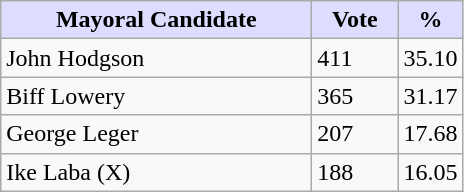<table class="wikitable">
<tr>
<th style="background:#ddf; width:200px;">Mayoral Candidate</th>
<th style="background:#ddf; width:50px;">Vote</th>
<th style="background:#ddf; width:30px;">%</th>
</tr>
<tr>
<td>John Hodgson</td>
<td>411</td>
<td>35.10</td>
</tr>
<tr>
<td>Biff Lowery</td>
<td>365</td>
<td>31.17</td>
</tr>
<tr>
<td>George Leger</td>
<td>207</td>
<td>17.68</td>
</tr>
<tr>
<td>Ike Laba (X)</td>
<td>188</td>
<td>16.05</td>
</tr>
</table>
